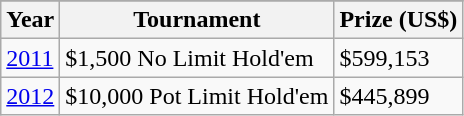<table class = "wikitable">
<tr>
</tr>
<tr>
<th>Year</th>
<th>Tournament</th>
<th>Prize (US$)</th>
</tr>
<tr>
<td><a href='#'>2011</a></td>
<td>$1,500 No Limit Hold'em</td>
<td>$599,153</td>
</tr>
<tr>
<td><a href='#'>2012</a></td>
<td>$10,000 Pot Limit Hold'em</td>
<td>$445,899</td>
</tr>
</table>
